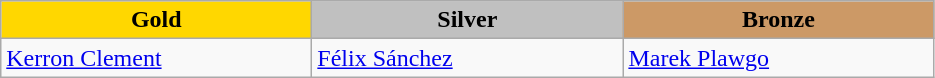<table class="wikitable" style="text-align:left">
<tr align="center">
<td width=200 bgcolor=gold><strong>Gold</strong></td>
<td width=200 bgcolor=silver><strong>Silver</strong></td>
<td width=200 bgcolor=CC9966><strong>Bronze</strong></td>
</tr>
<tr>
<td><a href='#'>Kerron Clement</a><br><em></em></td>
<td><a href='#'>Félix Sánchez</a><br><em></em></td>
<td><a href='#'>Marek Plawgo</a><br><em></em></td>
</tr>
</table>
